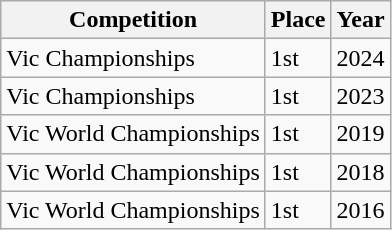<table class="wikitable">
<tr>
<th>Competition</th>
<th>Place</th>
<th>Year</th>
</tr>
<tr>
<td>Vic Championships</td>
<td>1st</td>
<td>2024</td>
</tr>
<tr>
<td>Vic Championships</td>
<td>1st</td>
<td>2023</td>
</tr>
<tr>
<td>Vic World Championships</td>
<td>1st</td>
<td>2019</td>
</tr>
<tr>
<td>Vic World Championships</td>
<td>1st</td>
<td>2018</td>
</tr>
<tr>
<td>Vic World Championships</td>
<td>1st</td>
<td>2016</td>
</tr>
</table>
